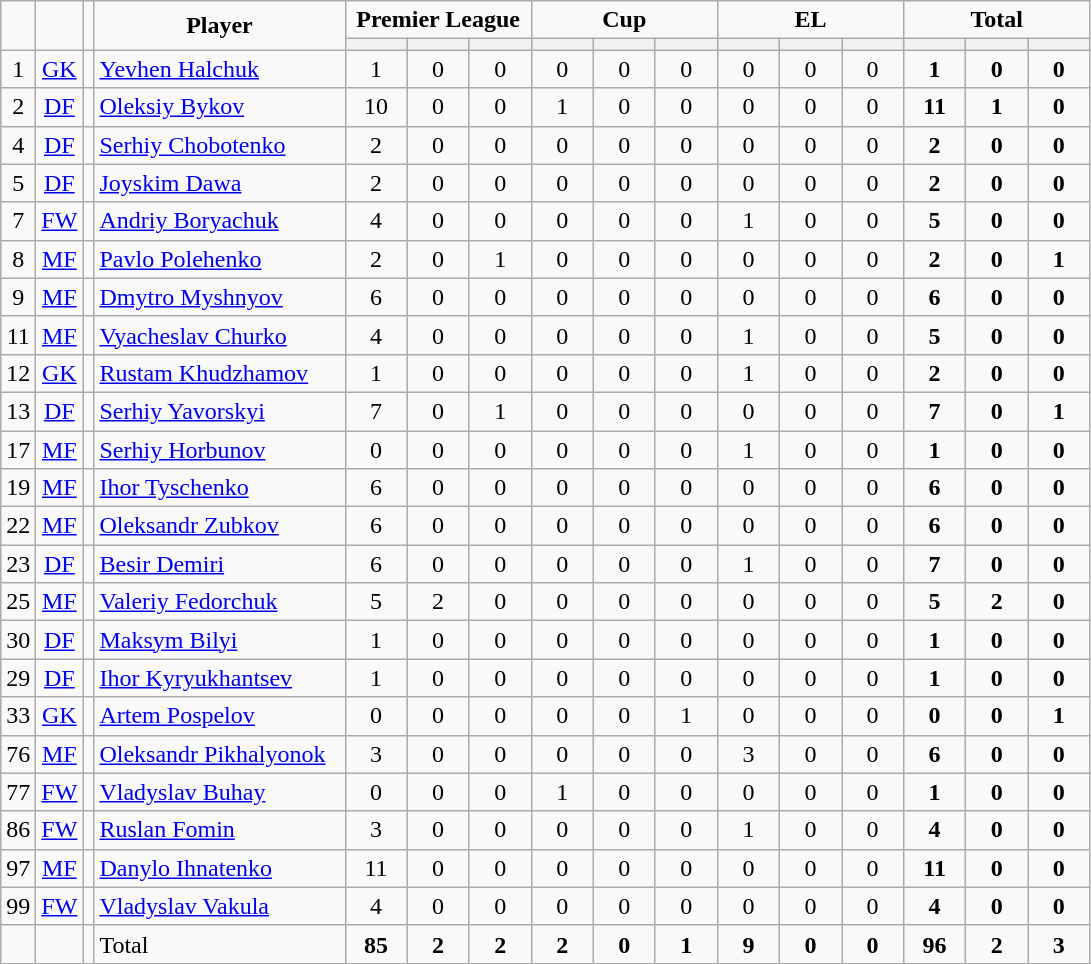<table class="wikitable" style="text-align:center">
<tr>
<td rowspan="2" !width=15><strong></strong></td>
<td rowspan="2" !width=15><strong></strong></td>
<td rowspan="2" !width=15><strong></strong></td>
<td rowspan="2" ! style="width:160px;"><strong>Player</strong></td>
<td colspan="3"><strong>Premier League</strong></td>
<td colspan="3"><strong>Cup</strong></td>
<td colspan="3"><strong>EL</strong></td>
<td colspan="3"><strong>Total</strong></td>
</tr>
<tr>
<th width=34; background:#fe9;"></th>
<th width=34; background:#fe9;"></th>
<th width=34; background:#ff8888;"></th>
<th width=34; background:#fe9;"></th>
<th width=34; background:#fe9;"></th>
<th width=34; background:#ff8888;"></th>
<th width=34; background:#fe9;"></th>
<th width=34; background:#fe9;"></th>
<th width=34; background:#ff8888;"></th>
<th width=34; background:#fe9;"></th>
<th width=34; background:#fe9;"></th>
<th width=34; background:#ff8888;"></th>
</tr>
<tr>
<td>1</td>
<td><a href='#'>GK</a></td>
<td></td>
<td align=left><a href='#'>Yevhen Halchuk</a></td>
<td>1</td>
<td>0</td>
<td>0</td>
<td>0</td>
<td>0</td>
<td>0</td>
<td>0</td>
<td>0</td>
<td>0</td>
<td><strong>1</strong></td>
<td><strong>0</strong></td>
<td><strong>0</strong></td>
</tr>
<tr>
<td>2</td>
<td><a href='#'>DF</a></td>
<td></td>
<td align=left><a href='#'>Oleksiy Bykov</a></td>
<td>10</td>
<td>0</td>
<td>0</td>
<td>1</td>
<td>0</td>
<td>0</td>
<td>0</td>
<td>0</td>
<td>0</td>
<td><strong>11</strong></td>
<td><strong>1</strong></td>
<td><strong>0</strong></td>
</tr>
<tr>
<td>4</td>
<td><a href='#'>DF</a></td>
<td></td>
<td align=left><a href='#'>Serhiy Chobotenko</a></td>
<td>2</td>
<td>0</td>
<td>0</td>
<td>0</td>
<td>0</td>
<td>0</td>
<td>0</td>
<td>0</td>
<td>0</td>
<td><strong>2</strong></td>
<td><strong>0</strong></td>
<td><strong>0</strong></td>
</tr>
<tr>
<td>5</td>
<td><a href='#'>DF</a></td>
<td></td>
<td align=left><a href='#'>Joyskim Dawa</a></td>
<td>2</td>
<td>0</td>
<td>0</td>
<td>0</td>
<td>0</td>
<td>0</td>
<td>0</td>
<td>0</td>
<td>0</td>
<td><strong>2</strong></td>
<td><strong>0</strong></td>
<td><strong>0</strong></td>
</tr>
<tr>
<td>7</td>
<td><a href='#'>FW</a></td>
<td></td>
<td align=left><a href='#'>Andriy Boryachuk</a></td>
<td>4</td>
<td>0</td>
<td>0</td>
<td>0</td>
<td>0</td>
<td>0</td>
<td>1</td>
<td>0</td>
<td>0</td>
<td><strong>5</strong></td>
<td><strong>0</strong></td>
<td><strong>0</strong></td>
</tr>
<tr>
<td>8</td>
<td><a href='#'>MF</a></td>
<td></td>
<td align=left><a href='#'>Pavlo Polehenko</a></td>
<td>2</td>
<td>0</td>
<td>1</td>
<td>0</td>
<td>0</td>
<td>0</td>
<td>0</td>
<td>0</td>
<td>0</td>
<td><strong>2</strong></td>
<td><strong>0</strong></td>
<td><strong>1</strong></td>
</tr>
<tr>
<td>9</td>
<td><a href='#'>MF</a></td>
<td></td>
<td align=left><a href='#'>Dmytro Myshnyov</a></td>
<td>6</td>
<td>0</td>
<td>0</td>
<td>0</td>
<td>0</td>
<td>0</td>
<td>0</td>
<td>0</td>
<td>0</td>
<td><strong>6</strong></td>
<td><strong>0</strong></td>
<td><strong>0</strong></td>
</tr>
<tr>
<td>11</td>
<td><a href='#'>MF</a></td>
<td></td>
<td align=left><a href='#'>Vyacheslav Churko</a></td>
<td>4</td>
<td>0</td>
<td>0</td>
<td>0</td>
<td>0</td>
<td>0</td>
<td>1</td>
<td>0</td>
<td>0</td>
<td><strong>5</strong></td>
<td><strong>0</strong></td>
<td><strong>0</strong></td>
</tr>
<tr>
<td>12</td>
<td><a href='#'>GK</a></td>
<td></td>
<td align=left><a href='#'>Rustam Khudzhamov</a></td>
<td>1</td>
<td>0</td>
<td>0</td>
<td>0</td>
<td>0</td>
<td>0</td>
<td>1</td>
<td>0</td>
<td>0</td>
<td><strong>2</strong></td>
<td><strong>0</strong></td>
<td><strong>0</strong></td>
</tr>
<tr>
<td>13</td>
<td><a href='#'>DF</a></td>
<td></td>
<td align=left><a href='#'>Serhiy Yavorskyi</a></td>
<td>7</td>
<td>0</td>
<td>1</td>
<td>0</td>
<td>0</td>
<td>0</td>
<td>0</td>
<td>0</td>
<td>0</td>
<td><strong>7</strong></td>
<td><strong>0</strong></td>
<td><strong>1</strong></td>
</tr>
<tr>
<td>17</td>
<td><a href='#'>MF</a></td>
<td></td>
<td align=left><a href='#'>Serhiy Horbunov</a></td>
<td>0</td>
<td>0</td>
<td>0</td>
<td>0</td>
<td>0</td>
<td>0</td>
<td>1</td>
<td>0</td>
<td>0</td>
<td><strong>1</strong></td>
<td><strong>0</strong></td>
<td><strong>0</strong></td>
</tr>
<tr>
<td>19</td>
<td><a href='#'>MF</a></td>
<td></td>
<td align=left><a href='#'>Ihor Tyschenko</a></td>
<td>6</td>
<td>0</td>
<td>0</td>
<td>0</td>
<td>0</td>
<td>0</td>
<td>0</td>
<td>0</td>
<td>0</td>
<td><strong>6</strong></td>
<td><strong>0</strong></td>
<td><strong>0</strong></td>
</tr>
<tr>
<td>22</td>
<td><a href='#'>MF</a></td>
<td></td>
<td align=left><a href='#'>Oleksandr Zubkov</a></td>
<td>6</td>
<td>0</td>
<td>0</td>
<td>0</td>
<td>0</td>
<td>0</td>
<td>0</td>
<td>0</td>
<td>0</td>
<td><strong>6</strong></td>
<td><strong>0</strong></td>
<td><strong>0</strong></td>
</tr>
<tr>
<td>23</td>
<td><a href='#'>DF</a></td>
<td></td>
<td align=left><a href='#'>Besir Demiri</a></td>
<td>6</td>
<td>0</td>
<td>0</td>
<td>0</td>
<td>0</td>
<td>0</td>
<td>1</td>
<td>0</td>
<td>0</td>
<td><strong>7</strong></td>
<td><strong>0</strong></td>
<td><strong>0</strong></td>
</tr>
<tr>
<td>25</td>
<td><a href='#'>MF</a></td>
<td></td>
<td align=left><a href='#'>Valeriy Fedorchuk</a></td>
<td>5</td>
<td>2</td>
<td>0</td>
<td>0</td>
<td>0</td>
<td>0</td>
<td>0</td>
<td>0</td>
<td>0</td>
<td><strong>5</strong></td>
<td><strong>2</strong></td>
<td><strong>0</strong></td>
</tr>
<tr>
<td>30</td>
<td><a href='#'>DF</a></td>
<td></td>
<td align=left><a href='#'>Maksym Bilyi</a></td>
<td>1</td>
<td>0</td>
<td>0</td>
<td>0</td>
<td>0</td>
<td>0</td>
<td>0</td>
<td>0</td>
<td>0</td>
<td><strong>1</strong></td>
<td><strong>0</strong></td>
<td><strong>0</strong></td>
</tr>
<tr>
<td>29</td>
<td><a href='#'>DF</a></td>
<td></td>
<td align=left><a href='#'>Ihor Kyryukhantsev</a></td>
<td>1</td>
<td>0</td>
<td>0</td>
<td>0</td>
<td>0</td>
<td>0</td>
<td>0</td>
<td>0</td>
<td>0</td>
<td><strong>1</strong></td>
<td><strong>0</strong></td>
<td><strong>0</strong></td>
</tr>
<tr>
<td>33</td>
<td><a href='#'>GK</a></td>
<td></td>
<td align=left><a href='#'>Artem Pospelov</a></td>
<td>0</td>
<td>0</td>
<td>0</td>
<td>0</td>
<td>0</td>
<td>1</td>
<td>0</td>
<td>0</td>
<td>0</td>
<td><strong>0</strong></td>
<td><strong>0</strong></td>
<td><strong>1</strong></td>
</tr>
<tr>
<td>76</td>
<td><a href='#'>MF</a></td>
<td></td>
<td align=left><a href='#'>Oleksandr Pikhalyonok</a></td>
<td>3</td>
<td>0</td>
<td>0</td>
<td>0</td>
<td>0</td>
<td>0</td>
<td>3</td>
<td>0</td>
<td>0</td>
<td><strong>6</strong></td>
<td><strong>0</strong></td>
<td><strong>0</strong></td>
</tr>
<tr>
<td>77</td>
<td><a href='#'>FW</a></td>
<td></td>
<td align=left><a href='#'>Vladyslav Buhay</a></td>
<td>0</td>
<td>0</td>
<td>0</td>
<td>1</td>
<td>0</td>
<td>0</td>
<td>0</td>
<td>0</td>
<td>0</td>
<td><strong>1</strong></td>
<td><strong>0</strong></td>
<td><strong>0</strong></td>
</tr>
<tr>
<td>86</td>
<td><a href='#'>FW</a></td>
<td></td>
<td align=left><a href='#'>Ruslan Fomin</a></td>
<td>3</td>
<td>0</td>
<td>0</td>
<td>0</td>
<td>0</td>
<td>0</td>
<td>1</td>
<td>0</td>
<td>0</td>
<td><strong>4</strong></td>
<td><strong>0</strong></td>
<td><strong>0</strong></td>
</tr>
<tr>
<td>97</td>
<td><a href='#'>MF</a></td>
<td></td>
<td align=left><a href='#'>Danylo Ihnatenko</a></td>
<td>11</td>
<td>0</td>
<td>0</td>
<td>0</td>
<td>0</td>
<td>0</td>
<td>0</td>
<td>0</td>
<td>0</td>
<td><strong>11</strong></td>
<td><strong>0</strong></td>
<td><strong>0</strong></td>
</tr>
<tr>
<td>99</td>
<td><a href='#'>FW</a></td>
<td></td>
<td align=left><a href='#'>Vladyslav Vakula</a></td>
<td>4</td>
<td>0</td>
<td>0</td>
<td>0</td>
<td>0</td>
<td>0</td>
<td>0</td>
<td>0</td>
<td>0</td>
<td><strong>4</strong></td>
<td><strong>0</strong></td>
<td><strong>0</strong></td>
</tr>
<tr>
<td></td>
<td></td>
<td></td>
<td align=left>Total</td>
<td><strong>85</strong></td>
<td><strong>2</strong></td>
<td><strong>2</strong></td>
<td><strong>2</strong></td>
<td><strong>0</strong></td>
<td><strong>1</strong></td>
<td><strong>9</strong></td>
<td><strong>0</strong></td>
<td><strong>0</strong></td>
<td><strong>96</strong></td>
<td><strong>2</strong></td>
<td><strong>3</strong></td>
</tr>
<tr>
</tr>
</table>
